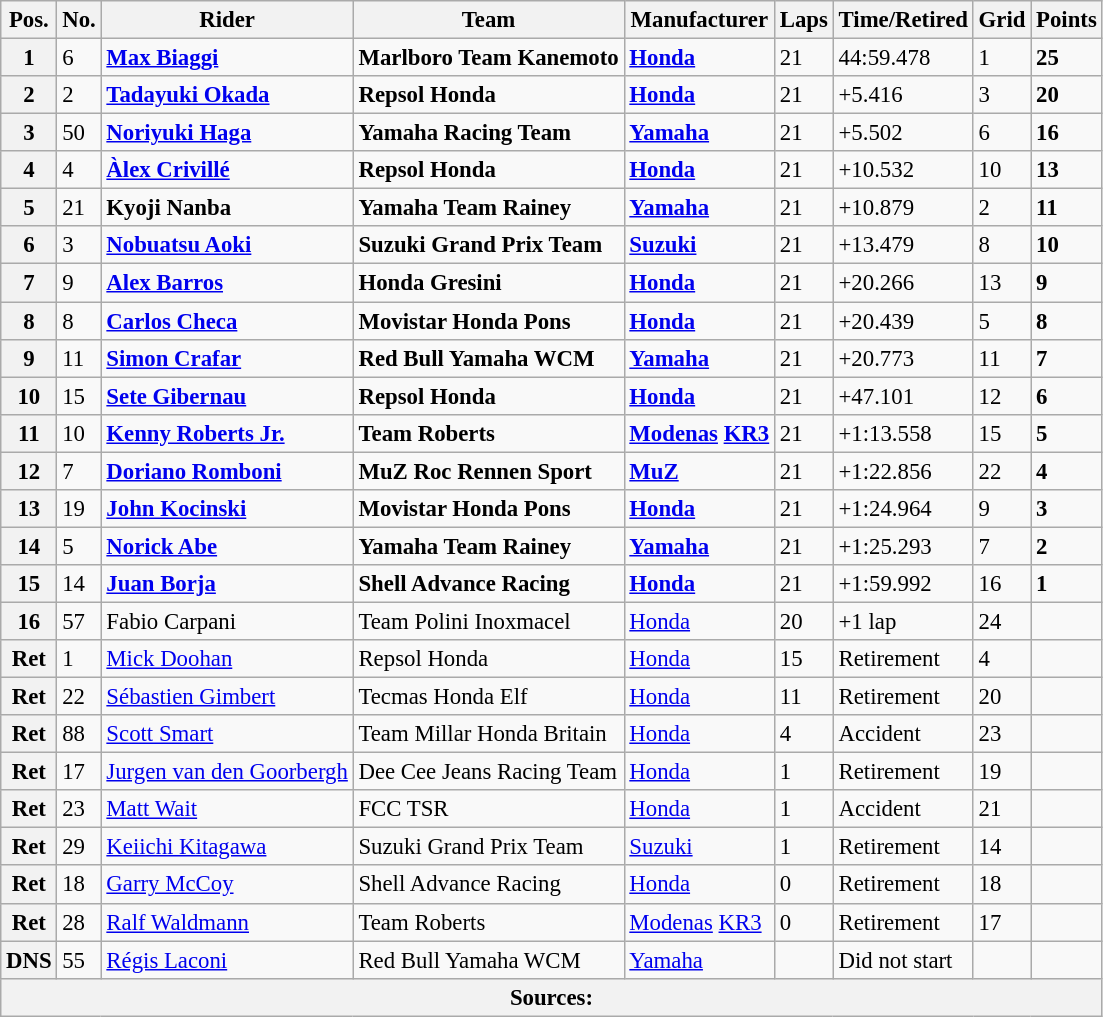<table class="wikitable" style="font-size: 95%;">
<tr>
<th>Pos.</th>
<th>No.</th>
<th>Rider</th>
<th>Team</th>
<th>Manufacturer</th>
<th>Laps</th>
<th>Time/Retired</th>
<th>Grid</th>
<th>Points</th>
</tr>
<tr>
<th>1</th>
<td>6</td>
<td> <strong><a href='#'>Max Biaggi</a></strong></td>
<td><strong>Marlboro Team Kanemoto</strong></td>
<td><strong><a href='#'>Honda</a></strong></td>
<td>21</td>
<td>44:59.478</td>
<td>1</td>
<td><strong>25</strong></td>
</tr>
<tr>
<th>2</th>
<td>2</td>
<td> <strong><a href='#'>Tadayuki Okada</a></strong></td>
<td><strong>Repsol Honda</strong></td>
<td><strong><a href='#'>Honda</a></strong></td>
<td>21</td>
<td>+5.416</td>
<td>3</td>
<td><strong>20</strong></td>
</tr>
<tr>
<th>3</th>
<td>50</td>
<td> <strong><a href='#'>Noriyuki Haga</a></strong></td>
<td><strong>Yamaha Racing Team</strong></td>
<td><strong><a href='#'>Yamaha</a></strong></td>
<td>21</td>
<td>+5.502</td>
<td>6</td>
<td><strong>16</strong></td>
</tr>
<tr>
<th>4</th>
<td>4</td>
<td> <strong><a href='#'>Àlex Crivillé</a></strong></td>
<td><strong>Repsol Honda</strong></td>
<td><strong><a href='#'>Honda</a></strong></td>
<td>21</td>
<td>+10.532</td>
<td>10</td>
<td><strong>13</strong></td>
</tr>
<tr>
<th>5</th>
<td>21</td>
<td> <strong>Kyoji Nanba</strong></td>
<td><strong>Yamaha Team Rainey</strong></td>
<td><strong><a href='#'>Yamaha</a></strong></td>
<td>21</td>
<td>+10.879</td>
<td>2</td>
<td><strong>11</strong></td>
</tr>
<tr>
<th>6</th>
<td>3</td>
<td> <strong><a href='#'>Nobuatsu Aoki</a></strong></td>
<td><strong>Suzuki Grand Prix Team</strong></td>
<td><strong><a href='#'>Suzuki</a></strong></td>
<td>21</td>
<td>+13.479</td>
<td>8</td>
<td><strong>10</strong></td>
</tr>
<tr>
<th>7</th>
<td>9</td>
<td> <strong><a href='#'>Alex Barros</a></strong></td>
<td><strong>Honda Gresini</strong></td>
<td><strong><a href='#'>Honda</a></strong></td>
<td>21</td>
<td>+20.266</td>
<td>13</td>
<td><strong>9</strong></td>
</tr>
<tr>
<th>8</th>
<td>8</td>
<td> <strong><a href='#'>Carlos Checa</a></strong></td>
<td><strong>Movistar Honda Pons</strong></td>
<td><strong><a href='#'>Honda</a></strong></td>
<td>21</td>
<td>+20.439</td>
<td>5</td>
<td><strong>8</strong></td>
</tr>
<tr>
<th>9</th>
<td>11</td>
<td> <strong><a href='#'>Simon Crafar</a></strong></td>
<td><strong>Red Bull Yamaha WCM</strong></td>
<td><strong><a href='#'>Yamaha</a></strong></td>
<td>21</td>
<td>+20.773</td>
<td>11</td>
<td><strong>7</strong></td>
</tr>
<tr>
<th>10</th>
<td>15</td>
<td> <strong><a href='#'>Sete Gibernau</a></strong></td>
<td><strong>Repsol Honda</strong></td>
<td><strong><a href='#'>Honda</a></strong></td>
<td>21</td>
<td>+47.101</td>
<td>12</td>
<td><strong>6</strong></td>
</tr>
<tr>
<th>11</th>
<td>10</td>
<td> <strong><a href='#'>Kenny Roberts Jr.</a></strong></td>
<td><strong>Team Roberts</strong></td>
<td><strong><a href='#'>Modenas</a> <a href='#'>KR3</a></strong></td>
<td>21</td>
<td>+1:13.558</td>
<td>15</td>
<td><strong>5</strong></td>
</tr>
<tr>
<th>12</th>
<td>7</td>
<td> <strong><a href='#'>Doriano Romboni</a></strong></td>
<td><strong>MuZ Roc Rennen Sport</strong></td>
<td><strong><a href='#'>MuZ</a></strong></td>
<td>21</td>
<td>+1:22.856</td>
<td>22</td>
<td><strong>4</strong></td>
</tr>
<tr>
<th>13</th>
<td>19</td>
<td> <strong><a href='#'>John Kocinski</a></strong></td>
<td><strong>Movistar Honda Pons</strong></td>
<td><strong><a href='#'>Honda</a></strong></td>
<td>21</td>
<td>+1:24.964</td>
<td>9</td>
<td><strong>3</strong></td>
</tr>
<tr>
<th>14</th>
<td>5</td>
<td> <strong><a href='#'>Norick Abe</a></strong></td>
<td><strong>Yamaha Team Rainey</strong></td>
<td><strong><a href='#'>Yamaha</a></strong></td>
<td>21</td>
<td>+1:25.293</td>
<td>7</td>
<td><strong>2</strong></td>
</tr>
<tr>
<th>15</th>
<td>14</td>
<td> <strong><a href='#'>Juan Borja</a></strong></td>
<td><strong>Shell Advance Racing</strong></td>
<td><strong><a href='#'>Honda</a></strong></td>
<td>21</td>
<td>+1:59.992</td>
<td>16</td>
<td><strong>1</strong></td>
</tr>
<tr>
<th>16</th>
<td>57</td>
<td> Fabio Carpani</td>
<td>Team Polini Inoxmacel</td>
<td><a href='#'>Honda</a></td>
<td>20</td>
<td>+1 lap</td>
<td>24</td>
<td></td>
</tr>
<tr>
<th>Ret</th>
<td>1</td>
<td> <a href='#'>Mick Doohan</a></td>
<td>Repsol Honda</td>
<td><a href='#'>Honda</a></td>
<td>15</td>
<td>Retirement</td>
<td>4</td>
<td></td>
</tr>
<tr>
<th>Ret</th>
<td>22</td>
<td> <a href='#'>Sébastien Gimbert</a></td>
<td>Tecmas Honda Elf</td>
<td><a href='#'>Honda</a></td>
<td>11</td>
<td>Retirement</td>
<td>20</td>
<td></td>
</tr>
<tr>
<th>Ret</th>
<td>88</td>
<td> <a href='#'>Scott Smart</a></td>
<td>Team Millar Honda Britain</td>
<td><a href='#'>Honda</a></td>
<td>4</td>
<td>Accident</td>
<td>23</td>
<td></td>
</tr>
<tr>
<th>Ret</th>
<td>17</td>
<td> <a href='#'>Jurgen van den Goorbergh</a></td>
<td>Dee Cee Jeans Racing Team</td>
<td><a href='#'>Honda</a></td>
<td>1</td>
<td>Retirement</td>
<td>19</td>
<td></td>
</tr>
<tr>
<th>Ret</th>
<td>23</td>
<td> <a href='#'>Matt Wait</a></td>
<td>FCC TSR</td>
<td><a href='#'>Honda</a></td>
<td>1</td>
<td>Accident</td>
<td>21</td>
<td></td>
</tr>
<tr>
<th>Ret</th>
<td>29</td>
<td> <a href='#'>Keiichi Kitagawa</a></td>
<td>Suzuki Grand Prix Team</td>
<td><a href='#'>Suzuki</a></td>
<td>1</td>
<td>Retirement</td>
<td>14</td>
<td></td>
</tr>
<tr>
<th>Ret</th>
<td>18</td>
<td> <a href='#'>Garry McCoy</a></td>
<td>Shell Advance Racing</td>
<td><a href='#'>Honda</a></td>
<td>0</td>
<td>Retirement</td>
<td>18</td>
<td></td>
</tr>
<tr>
<th>Ret</th>
<td>28</td>
<td> <a href='#'>Ralf Waldmann</a></td>
<td>Team Roberts</td>
<td><a href='#'>Modenas</a> <a href='#'>KR3</a></td>
<td>0</td>
<td>Retirement</td>
<td>17</td>
<td></td>
</tr>
<tr>
<th>DNS</th>
<td>55</td>
<td> <a href='#'>Régis Laconi</a></td>
<td>Red Bull Yamaha WCM</td>
<td><a href='#'>Yamaha</a></td>
<td></td>
<td>Did not start</td>
<td></td>
<td></td>
</tr>
<tr>
<th colspan=9>Sources: </th>
</tr>
</table>
